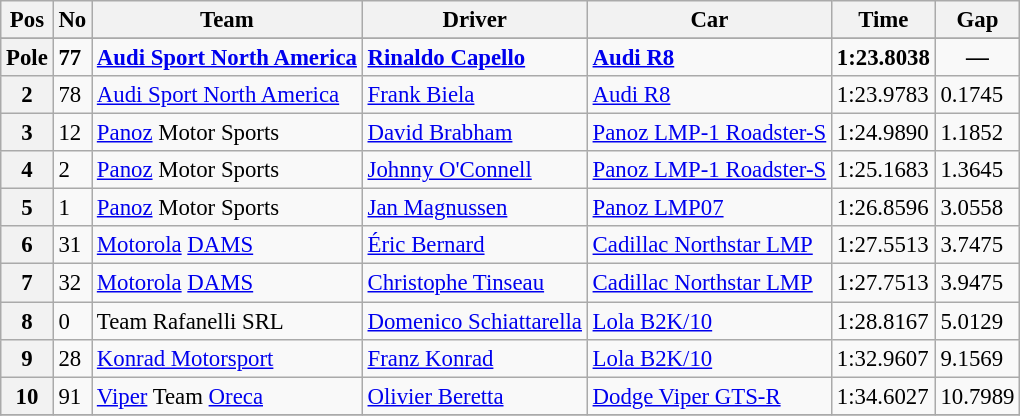<table class="wikitable" style="font-size: 95%;">
<tr>
<th>Pos</th>
<th>No</th>
<th>Team</th>
<th>Driver</th>
<th>Car</th>
<th>Time</th>
<th>Gap</th>
</tr>
<tr>
</tr>
<tr style="font-weight:bold">
<th>Pole</th>
<td>77</td>
<td> <a href='#'>Audi Sport North America</a></td>
<td> <a href='#'>Rinaldo Capello</a></td>
<td><a href='#'>Audi R8</a></td>
<td>1:23.8038</td>
<td align="center">—</td>
</tr>
<tr>
<th>2</th>
<td>78</td>
<td> <a href='#'>Audi Sport North America</a></td>
<td> <a href='#'>Frank Biela</a></td>
<td><a href='#'>Audi R8</a></td>
<td>1:23.9783</td>
<td>0.1745</td>
</tr>
<tr>
<th>3</th>
<td>12</td>
<td> <a href='#'>Panoz</a> Motor Sports</td>
<td> <a href='#'>David Brabham</a></td>
<td><a href='#'>Panoz LMP-1 Roadster-S</a></td>
<td>1:24.9890</td>
<td>1.1852</td>
</tr>
<tr>
<th>4</th>
<td>2</td>
<td> <a href='#'>Panoz</a> Motor Sports</td>
<td> <a href='#'>Johnny O'Connell</a></td>
<td><a href='#'>Panoz LMP-1 Roadster-S</a></td>
<td>1:25.1683</td>
<td>1.3645</td>
</tr>
<tr>
<th>5</th>
<td>1</td>
<td> <a href='#'>Panoz</a> Motor Sports</td>
<td> <a href='#'>Jan Magnussen</a></td>
<td><a href='#'>Panoz LMP07</a></td>
<td>1:26.8596</td>
<td>3.0558</td>
</tr>
<tr>
<th>6</th>
<td>31</td>
<td> <a href='#'>Motorola</a> <a href='#'>DAMS</a></td>
<td> <a href='#'>Éric Bernard</a></td>
<td><a href='#'>Cadillac Northstar LMP</a></td>
<td>1:27.5513</td>
<td>3.7475</td>
</tr>
<tr>
<th>7</th>
<td>32</td>
<td> <a href='#'>Motorola</a> <a href='#'>DAMS</a></td>
<td> <a href='#'>Christophe Tinseau</a></td>
<td><a href='#'>Cadillac Northstar LMP</a></td>
<td>1:27.7513</td>
<td>3.9475</td>
</tr>
<tr>
<th>8</th>
<td>0</td>
<td> Team Rafanelli SRL</td>
<td> <a href='#'>Domenico Schiattarella</a></td>
<td><a href='#'>Lola B2K/10</a></td>
<td>1:28.8167</td>
<td>5.0129</td>
</tr>
<tr>
<th>9</th>
<td>28</td>
<td> <a href='#'>Konrad Motorsport</a></td>
<td> <a href='#'>Franz Konrad</a></td>
<td><a href='#'>Lola B2K/10</a></td>
<td>1:32.9607</td>
<td>9.1569</td>
</tr>
<tr>
<th>10</th>
<td>91</td>
<td> <a href='#'>Viper</a> Team <a href='#'>Oreca</a></td>
<td> <a href='#'>Olivier Beretta</a></td>
<td><a href='#'>Dodge Viper GTS-R</a></td>
<td>1:34.6027</td>
<td>10.7989</td>
</tr>
<tr>
</tr>
</table>
